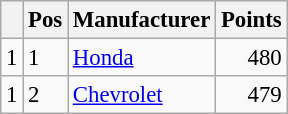<table class="wikitable" style="font-size: 95%;">
<tr>
<th></th>
<th>Pos</th>
<th>Manufacturer</th>
<th>Points</th>
</tr>
<tr>
<td align="left"> 1</td>
<td>1</td>
<td> <a href='#'>Honda</a></td>
<td align="right">480</td>
</tr>
<tr>
<td align="left"> 1</td>
<td>2</td>
<td> <a href='#'>Chevrolet</a></td>
<td align="right">479</td>
</tr>
</table>
